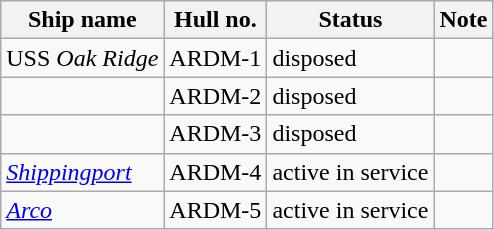<table class="wikitable sortable nowraplinks">
<tr>
<th>Ship name</th>
<th>Hull no.</th>
<th>Status</th>
<th>Note</th>
</tr>
<tr>
<td>USS <em>Oak Ridge</em></td>
<td>ARDM-1</td>
<td>disposed</td>
<td></td>
</tr>
<tr>
<td></td>
<td>ARDM-2</td>
<td>disposed</td>
<td></td>
</tr>
<tr>
<td></td>
<td>ARDM-3</td>
<td>disposed</td>
<td></td>
</tr>
<tr>
<td><a href='#'><em>Shippingport</em></a></td>
<td>ARDM-4</td>
<td>active in service</td>
<td></td>
</tr>
<tr>
<td><a href='#'><em>Arco</em></a></td>
<td>ARDM-5</td>
<td>active in service</td>
<td></td>
</tr>
</table>
